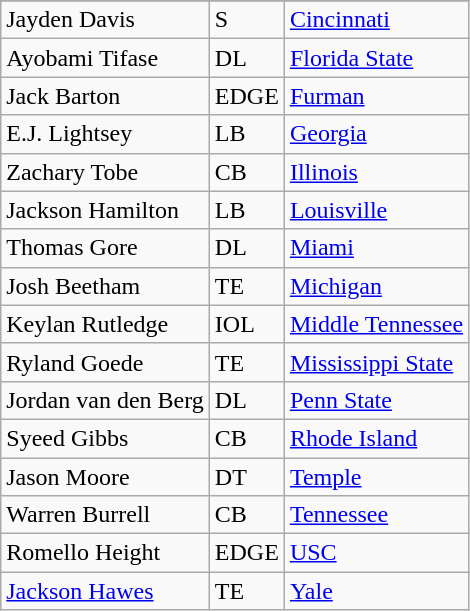<table class="wikitable">
<tr>
</tr>
<tr>
<td>Jayden Davis</td>
<td>S</td>
<td><a href='#'>Cincinnati</a></td>
</tr>
<tr>
<td>Ayobami Tifase</td>
<td>DL</td>
<td><a href='#'>Florida State</a></td>
</tr>
<tr>
<td>Jack Barton</td>
<td>EDGE</td>
<td><a href='#'>Furman</a></td>
</tr>
<tr>
<td>E.J. Lightsey</td>
<td>LB</td>
<td><a href='#'>Georgia</a></td>
</tr>
<tr>
<td>Zachary Tobe</td>
<td>CB</td>
<td><a href='#'>Illinois</a></td>
</tr>
<tr>
<td>Jackson Hamilton</td>
<td>LB</td>
<td><a href='#'>Louisville</a></td>
</tr>
<tr>
<td>Thomas Gore</td>
<td>DL</td>
<td><a href='#'>Miami</a></td>
</tr>
<tr>
<td>Josh Beetham</td>
<td>TE</td>
<td><a href='#'>Michigan</a></td>
</tr>
<tr>
<td>Keylan Rutledge</td>
<td>IOL</td>
<td><a href='#'>Middle Tennessee</a></td>
</tr>
<tr>
<td>Ryland Goede</td>
<td>TE</td>
<td><a href='#'>Mississippi State</a></td>
</tr>
<tr>
<td>Jordan van den Berg</td>
<td>DL</td>
<td><a href='#'>Penn State</a></td>
</tr>
<tr>
<td>Syeed Gibbs</td>
<td>CB</td>
<td><a href='#'>Rhode Island</a></td>
</tr>
<tr>
<td>Jason Moore</td>
<td>DT</td>
<td><a href='#'>Temple</a></td>
</tr>
<tr>
<td>Warren Burrell</td>
<td>CB</td>
<td><a href='#'>Tennessee</a></td>
</tr>
<tr>
<td>Romello Height</td>
<td>EDGE</td>
<td><a href='#'>USC</a></td>
</tr>
<tr>
<td><a href='#'>Jackson Hawes</a></td>
<td>TE</td>
<td><a href='#'>Yale</a></td>
</tr>
</table>
